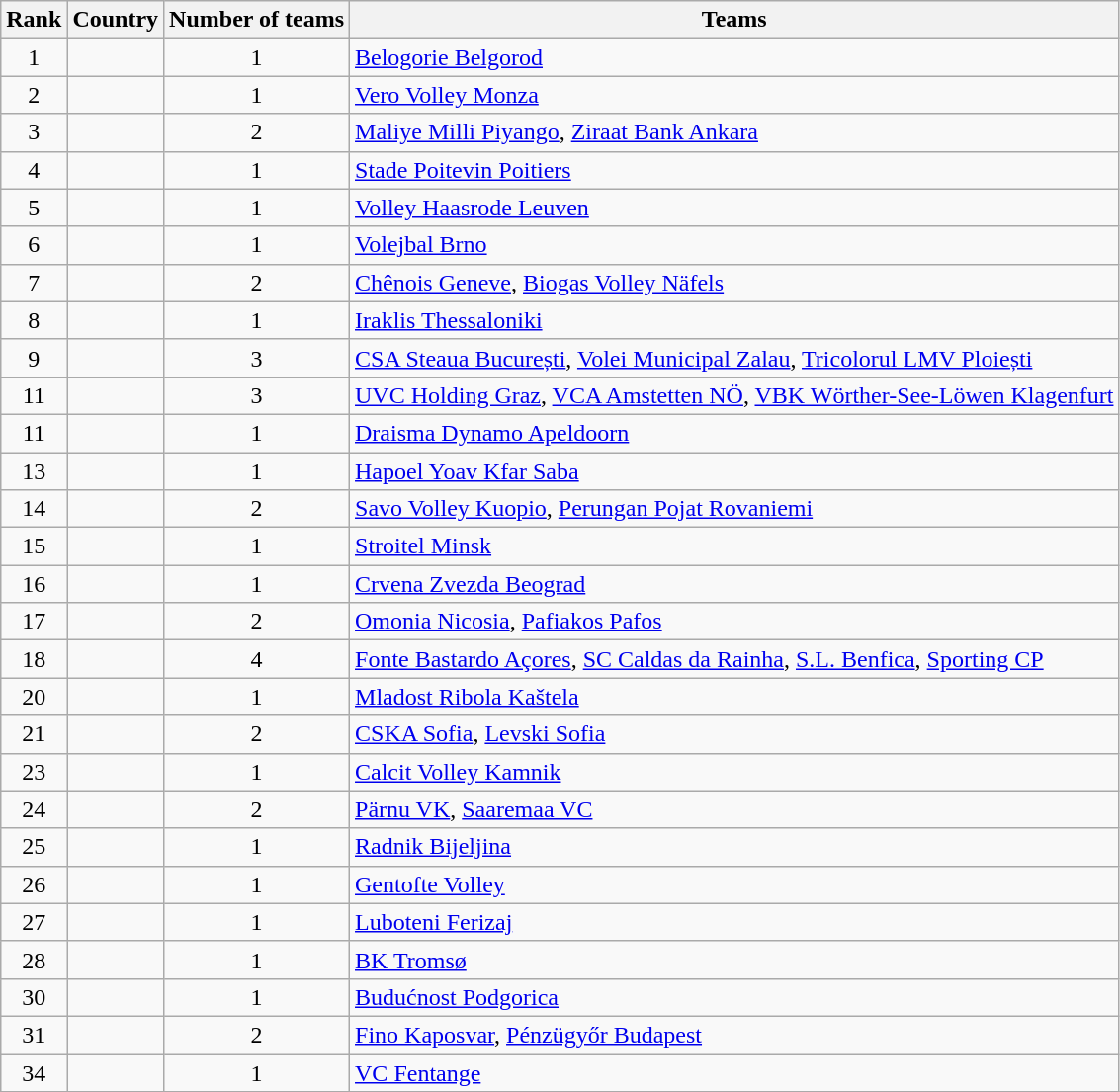<table class="wikitable sortable" style="text-align:left">
<tr>
<th>Rank</th>
<th>Country</th>
<th>Number of teams</th>
<th>Teams</th>
</tr>
<tr>
<td align="center">1</td>
<td></td>
<td align="center">1</td>
<td><a href='#'>Belogorie Belgorod</a></td>
</tr>
<tr>
<td align="center">2</td>
<td></td>
<td align="center">1</td>
<td><a href='#'>Vero Volley Monza</a></td>
</tr>
<tr>
<td align="center">3</td>
<td></td>
<td align="center">2</td>
<td><a href='#'>Maliye Milli Piyango</a>, <a href='#'>Ziraat Bank Ankara</a></td>
</tr>
<tr>
<td align="center">4</td>
<td></td>
<td align="center">1</td>
<td><a href='#'>Stade Poitevin Poitiers</a></td>
</tr>
<tr>
<td align="center">5</td>
<td></td>
<td align="center">1</td>
<td><a href='#'>Volley Haasrode Leuven</a></td>
</tr>
<tr>
<td align="center">6</td>
<td></td>
<td align="center">1</td>
<td><a href='#'>Volejbal Brno</a></td>
</tr>
<tr>
<td align="center">7</td>
<td></td>
<td align="center">2</td>
<td><a href='#'>Chênois Geneve</a>, <a href='#'>Biogas Volley Näfels</a></td>
</tr>
<tr>
<td align="center">8</td>
<td></td>
<td align="center">1</td>
<td><a href='#'>Iraklis Thessaloniki</a></td>
</tr>
<tr>
<td align="center">9</td>
<td></td>
<td align="center">3</td>
<td><a href='#'>CSA Steaua București</a>, <a href='#'>Volei Municipal Zalau</a>, <a href='#'>Tricolorul LMV Ploiești</a></td>
</tr>
<tr>
<td align="center">11</td>
<td></td>
<td align="center">3</td>
<td><a href='#'>UVC Holding Graz</a>, <a href='#'>VCA Amstetten NÖ</a>, <a href='#'>VBK Wörther-See-Löwen Klagenfurt</a></td>
</tr>
<tr>
<td align="center">11</td>
<td></td>
<td align="center">1</td>
<td><a href='#'>Draisma Dynamo Apeldoorn</a></td>
</tr>
<tr>
<td align="center">13</td>
<td></td>
<td align="center">1</td>
<td><a href='#'>Hapoel Yoav Kfar Saba</a></td>
</tr>
<tr>
<td align="center">14</td>
<td></td>
<td align="center">2</td>
<td><a href='#'>Savo Volley Kuopio</a>, <a href='#'>Perungan Pojat Rovaniemi</a></td>
</tr>
<tr>
<td align="center">15</td>
<td></td>
<td align="center">1</td>
<td><a href='#'>Stroitel Minsk</a></td>
</tr>
<tr>
<td align="center">16</td>
<td></td>
<td align="center">1</td>
<td><a href='#'>Crvena Zvezda Beograd</a></td>
</tr>
<tr>
<td align="center">17</td>
<td></td>
<td align="center">2</td>
<td><a href='#'>Omonia Nicosia</a>, <a href='#'>Pafiakos Pafos</a></td>
</tr>
<tr>
<td align="center">18</td>
<td></td>
<td align="center">4</td>
<td><a href='#'>Fonte Bastardo Açores</a>, <a href='#'>SC Caldas da Rainha</a>, <a href='#'>S.L. Benfica</a>, <a href='#'>Sporting CP</a></td>
</tr>
<tr>
<td align="center">20</td>
<td></td>
<td align="center">1</td>
<td><a href='#'>Mladost Ribola Kaštela</a></td>
</tr>
<tr>
<td align="center">21</td>
<td></td>
<td align="center">2</td>
<td><a href='#'>CSKA Sofia</a>, <a href='#'>Levski Sofia</a></td>
</tr>
<tr>
<td align="center">23</td>
<td></td>
<td align="center">1</td>
<td><a href='#'>Calcit Volley Kamnik</a></td>
</tr>
<tr>
<td align="center">24</td>
<td></td>
<td align="center">2</td>
<td><a href='#'>Pärnu VK</a>, <a href='#'>Saaremaa VC</a></td>
</tr>
<tr>
<td align="center">25</td>
<td></td>
<td align="center">1</td>
<td><a href='#'>Radnik Bijeljina</a></td>
</tr>
<tr>
<td align="center">26</td>
<td></td>
<td align="center">1</td>
<td><a href='#'>Gentofte Volley</a></td>
</tr>
<tr>
<td align="center">27</td>
<td></td>
<td align="center">1</td>
<td><a href='#'>Luboteni Ferizaj</a></td>
</tr>
<tr>
<td align="center">28</td>
<td></td>
<td align="center">1</td>
<td><a href='#'>BK Tromsø</a></td>
</tr>
<tr>
<td align="center">30</td>
<td></td>
<td align="center">1</td>
<td><a href='#'>Budućnost Podgorica</a></td>
</tr>
<tr>
<td align="center">31</td>
<td></td>
<td align="center">2</td>
<td><a href='#'>Fino Kaposvar</a>, <a href='#'>Pénzügyőr Budapest</a></td>
</tr>
<tr>
<td align="center">34</td>
<td></td>
<td align="center">1</td>
<td><a href='#'>VC Fentange</a></td>
</tr>
<tr>
</tr>
</table>
